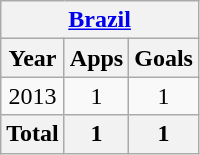<table class="wikitable" style="text-align:center">
<tr>
<th colspan=3><a href='#'>Brazil</a></th>
</tr>
<tr>
<th>Year</th>
<th>Apps</th>
<th>Goals</th>
</tr>
<tr>
<td>2013</td>
<td>1</td>
<td>1</td>
</tr>
<tr>
<th>Total</th>
<th>1</th>
<th>1</th>
</tr>
</table>
